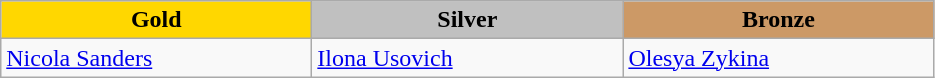<table class="wikitable" style="text-align:left">
<tr align="center">
<td width=200 bgcolor=gold><strong>Gold</strong></td>
<td width=200 bgcolor=silver><strong>Silver</strong></td>
<td width=200 bgcolor=CC9966><strong>Bronze</strong></td>
</tr>
<tr>
<td><a href='#'>Nicola Sanders</a><br><em></em></td>
<td><a href='#'>Ilona Usovich</a><br><em></em></td>
<td><a href='#'>Olesya Zykina</a><br><em></em></td>
</tr>
</table>
